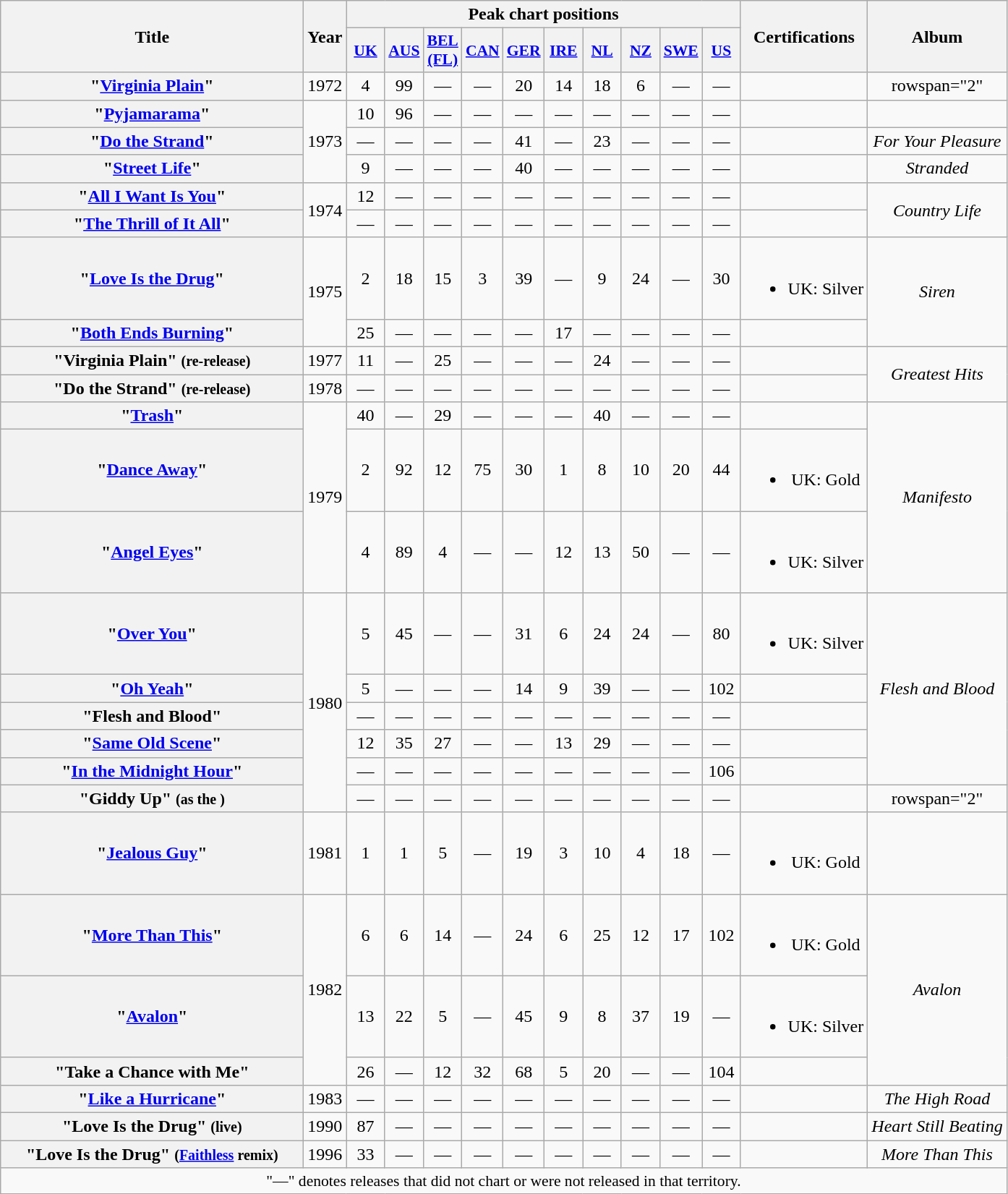<table class="wikitable plainrowheaders" style="text-align:center;">
<tr>
<th scope="col" rowspan="2" style="width:17em;">Title</th>
<th scope="col" rowspan="2" style="width:2em;">Year</th>
<th scope="col" colspan="10">Peak chart positions</th>
<th scope="col" rowspan="2">Certifications</th>
<th scope="col" rowspan="2">Album</th>
</tr>
<tr>
<th scope="col" style="width:2em;font-size:90%;"><a href='#'>UK</a><br></th>
<th scope="col" style="width:2em;font-size:90%;"><a href='#'>AUS</a><br></th>
<th scope="col" style="width:2em;font-size:90%;"><a href='#'>BEL<br>(FL)</a><br></th>
<th scope="col" style="width:2em;font-size:90%;"><a href='#'>CAN</a><br></th>
<th scope="col" style="width:2em;font-size:90%;"><a href='#'>GER</a><br></th>
<th scope="col" style="width:2em;font-size:90%;"><a href='#'>IRE</a><br></th>
<th scope="col" style="width:2em;font-size:90%;"><a href='#'>NL</a><br></th>
<th scope="col" style="width:2em;font-size:90%;"><a href='#'>NZ</a><br></th>
<th scope="col" style="width:2em;font-size:90%;"><a href='#'>SWE</a><br></th>
<th scope="col" style="width:2em;font-size:90%;"><a href='#'>US</a><br></th>
</tr>
<tr>
<th scope="row">"<a href='#'>Virginia Plain</a>"</th>
<td>1972</td>
<td>4</td>
<td>99</td>
<td>—</td>
<td>—</td>
<td>20</td>
<td>14</td>
<td>18</td>
<td>6</td>
<td>—</td>
<td>—</td>
<td></td>
<td>rowspan="2" </td>
</tr>
<tr>
<th scope="row">"<a href='#'>Pyjamarama</a>"</th>
<td rowspan="3">1973</td>
<td>10</td>
<td>96</td>
<td>—</td>
<td>—</td>
<td>—</td>
<td>—</td>
<td>—</td>
<td>—</td>
<td>—</td>
<td>—</td>
<td></td>
</tr>
<tr>
<th scope="row">"<a href='#'>Do the Strand</a>" </th>
<td>—</td>
<td>—</td>
<td>—</td>
<td>—</td>
<td>41</td>
<td>—</td>
<td>23</td>
<td>—</td>
<td>—</td>
<td>—</td>
<td></td>
<td><em>For Your Pleasure</em></td>
</tr>
<tr>
<th scope="row">"<a href='#'>Street Life</a>"</th>
<td>9</td>
<td>—</td>
<td>—</td>
<td>—</td>
<td>40</td>
<td>—</td>
<td>—</td>
<td>—</td>
<td>—</td>
<td>—</td>
<td></td>
<td><em>Stranded</em></td>
</tr>
<tr>
<th scope="row">"<a href='#'>All I Want Is You</a>"</th>
<td rowspan="2">1974</td>
<td>12</td>
<td>—</td>
<td>—</td>
<td>—</td>
<td>—</td>
<td>—</td>
<td>—</td>
<td>—</td>
<td>—</td>
<td>—</td>
<td></td>
<td rowspan="2"><em>Country Life</em></td>
</tr>
<tr>
<th scope="row">"<a href='#'>The Thrill of It All</a>" </th>
<td>—</td>
<td>—</td>
<td>—</td>
<td>—</td>
<td>—</td>
<td>—</td>
<td>—</td>
<td>—</td>
<td>—</td>
<td>—</td>
<td></td>
</tr>
<tr>
<th scope="row">"<a href='#'>Love Is the Drug</a>"</th>
<td rowspan="2">1975</td>
<td>2</td>
<td>18</td>
<td>15</td>
<td>3</td>
<td>39</td>
<td>—</td>
<td>9</td>
<td>24</td>
<td>—</td>
<td>30</td>
<td><br><ul><li>UK: Silver</li></ul></td>
<td rowspan="2"><em>Siren</em></td>
</tr>
<tr>
<th scope="row">"<a href='#'>Both Ends Burning</a>"</th>
<td>25</td>
<td>—</td>
<td>—</td>
<td>—</td>
<td>—</td>
<td>17</td>
<td>—</td>
<td>—</td>
<td>—</td>
<td>—</td>
<td></td>
</tr>
<tr>
<th scope="row">"Virginia Plain" <small>(re-release)</small></th>
<td>1977</td>
<td>11</td>
<td>—</td>
<td>25</td>
<td>—</td>
<td>—</td>
<td>—</td>
<td>24</td>
<td>—</td>
<td>—</td>
<td>—</td>
<td></td>
<td rowspan="2"><em>Greatest Hits</em></td>
</tr>
<tr>
<th scope="row">"Do the Strand" <small>(re-release)</small> </th>
<td>1978</td>
<td>—</td>
<td>—</td>
<td>—</td>
<td>—</td>
<td>—</td>
<td>—</td>
<td>—</td>
<td>—</td>
<td>—</td>
<td>—</td>
<td></td>
</tr>
<tr>
<th scope="row">"<a href='#'>Trash</a>"</th>
<td rowspan="3">1979</td>
<td>40</td>
<td>—</td>
<td>29</td>
<td>—</td>
<td>—</td>
<td>—</td>
<td>40</td>
<td>—</td>
<td>—</td>
<td>—</td>
<td></td>
<td rowspan="3"><em>Manifesto</em></td>
</tr>
<tr>
<th scope="row">"<a href='#'>Dance Away</a>"</th>
<td>2</td>
<td>92</td>
<td>12</td>
<td>75</td>
<td>30</td>
<td>1</td>
<td>8</td>
<td>10</td>
<td>20</td>
<td>44</td>
<td><br><ul><li>UK: Gold</li></ul></td>
</tr>
<tr>
<th scope="row">"<a href='#'>Angel Eyes</a>"</th>
<td>4</td>
<td>89</td>
<td>4</td>
<td>—</td>
<td>—</td>
<td>12</td>
<td>13</td>
<td>50</td>
<td>—</td>
<td>—</td>
<td><br><ul><li>UK: Silver</li></ul></td>
</tr>
<tr>
<th scope="row">"<a href='#'>Over You</a>"</th>
<td rowspan="6">1980</td>
<td>5</td>
<td>45</td>
<td>—</td>
<td>—</td>
<td>31</td>
<td>6</td>
<td>24</td>
<td>24</td>
<td>—</td>
<td>80</td>
<td><br><ul><li>UK: Silver</li></ul></td>
<td rowspan="5"><em>Flesh and Blood</em></td>
</tr>
<tr>
<th scope="row">"<a href='#'>Oh Yeah</a>"</th>
<td>5</td>
<td>—</td>
<td>—</td>
<td>—</td>
<td>14</td>
<td>9</td>
<td>39</td>
<td>—</td>
<td>—</td>
<td>102</td>
<td></td>
</tr>
<tr>
<th scope="row">"Flesh and Blood" </th>
<td>—</td>
<td>—</td>
<td>—</td>
<td>—</td>
<td>—</td>
<td>—</td>
<td>—</td>
<td>—</td>
<td>—</td>
<td>—</td>
<td></td>
</tr>
<tr>
<th scope="row">"<a href='#'>Same Old Scene</a>"</th>
<td>12</td>
<td>35</td>
<td>27</td>
<td>—</td>
<td>—</td>
<td>13</td>
<td>29</td>
<td>—</td>
<td>—</td>
<td>—</td>
<td></td>
</tr>
<tr>
<th scope="row">"<a href='#'>In the Midnight Hour</a>" </th>
<td>—</td>
<td>—</td>
<td>—</td>
<td>—</td>
<td>—</td>
<td>—</td>
<td>—</td>
<td>—</td>
<td>—</td>
<td>106</td>
<td></td>
</tr>
<tr>
<th scope="row">"Giddy Up" <small>(as the )</small></th>
<td>—</td>
<td>—</td>
<td>—</td>
<td>—</td>
<td>—</td>
<td>—</td>
<td>—</td>
<td>—</td>
<td>—</td>
<td>—</td>
<td></td>
<td>rowspan="2" </td>
</tr>
<tr>
<th scope="row">"<a href='#'>Jealous Guy</a>"</th>
<td>1981</td>
<td>1</td>
<td>1</td>
<td>5</td>
<td>—</td>
<td>19</td>
<td>3</td>
<td>10</td>
<td>4</td>
<td>18</td>
<td>—</td>
<td><br><ul><li>UK: Gold</li></ul></td>
</tr>
<tr>
<th scope="row">"<a href='#'>More Than This</a>"</th>
<td rowspan="3">1982</td>
<td>6</td>
<td>6</td>
<td>14</td>
<td>—</td>
<td>24</td>
<td>6</td>
<td>25</td>
<td>12</td>
<td>17</td>
<td>102</td>
<td><br><ul><li>UK: Gold</li></ul></td>
<td rowspan="3"><em>Avalon</em></td>
</tr>
<tr>
<th scope="row">"<a href='#'>Avalon</a>"</th>
<td>13</td>
<td>22</td>
<td>5</td>
<td>—</td>
<td>45</td>
<td>9</td>
<td>8</td>
<td>37</td>
<td>19</td>
<td>—</td>
<td><br><ul><li>UK: Silver</li></ul></td>
</tr>
<tr>
<th scope="row">"Take a Chance with Me"</th>
<td>26</td>
<td>—</td>
<td>12</td>
<td>32</td>
<td>68</td>
<td>5</td>
<td>20</td>
<td>—</td>
<td>—</td>
<td>104</td>
<td></td>
</tr>
<tr>
<th scope="row">"<a href='#'>Like a Hurricane</a>" </th>
<td>1983</td>
<td>—</td>
<td>—</td>
<td>—</td>
<td>—</td>
<td>—</td>
<td>—</td>
<td>—</td>
<td>—</td>
<td>—</td>
<td>—</td>
<td></td>
<td><em>The High Road</em></td>
</tr>
<tr>
<th scope="row">"Love Is the Drug" <small>(live)</small></th>
<td>1990</td>
<td>87</td>
<td>—</td>
<td>—</td>
<td>—</td>
<td>—</td>
<td>—</td>
<td>—</td>
<td>—</td>
<td>—</td>
<td>—</td>
<td></td>
<td><em>Heart Still Beating</em></td>
</tr>
<tr>
<th scope="row">"Love Is the Drug" <small>(<a href='#'>Faithless</a> remix)</small></th>
<td>1996</td>
<td>33</td>
<td>—</td>
<td>—</td>
<td>—</td>
<td>—</td>
<td>—</td>
<td>—</td>
<td>—</td>
<td>—</td>
<td>—</td>
<td></td>
<td><em>More Than This</em></td>
</tr>
<tr>
<td colspan="14" style="font-size:90%">"—" denotes releases that did not chart or were not released in that territory.</td>
</tr>
</table>
